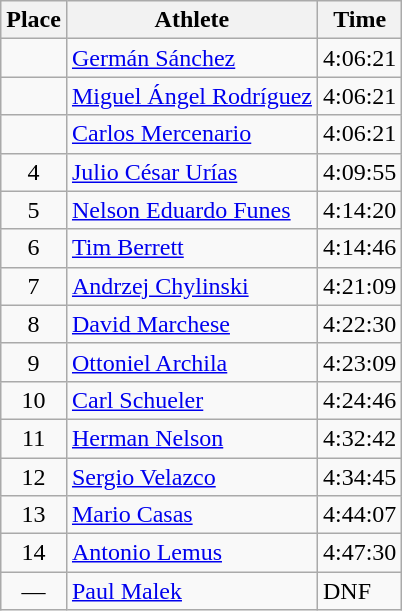<table class=wikitable>
<tr>
<th>Place</th>
<th>Athlete</th>
<th>Time</th>
</tr>
<tr>
<td align=center></td>
<td><a href='#'>Germán Sánchez</a> </td>
<td>4:06:21</td>
</tr>
<tr>
<td align=center></td>
<td><a href='#'>Miguel Ángel Rodríguez</a> </td>
<td>4:06:21</td>
</tr>
<tr>
<td align=center></td>
<td><a href='#'>Carlos Mercenario</a> </td>
<td>4:06:21</td>
</tr>
<tr>
<td align=center>4</td>
<td><a href='#'>Julio César Urías</a> </td>
<td>4:09:55</td>
</tr>
<tr>
<td align=center>5</td>
<td><a href='#'>Nelson Eduardo Funes</a> </td>
<td>4:14:20</td>
</tr>
<tr>
<td align=center>6</td>
<td><a href='#'>Tim Berrett</a> </td>
<td>4:14:46</td>
</tr>
<tr>
<td align=center>7</td>
<td><a href='#'>Andrzej Chylinski</a> </td>
<td>4:21:09</td>
</tr>
<tr>
<td align=center>8</td>
<td><a href='#'>David Marchese</a> </td>
<td>4:22:30</td>
</tr>
<tr>
<td align=center>9</td>
<td><a href='#'>Ottoniel Archila</a> </td>
<td>4:23:09</td>
</tr>
<tr>
<td align=center>10</td>
<td><a href='#'>Carl Schueler</a> </td>
<td>4:24:46</td>
</tr>
<tr>
<td align=center>11</td>
<td><a href='#'>Herman Nelson</a> </td>
<td>4:32:42</td>
</tr>
<tr>
<td align=center>12</td>
<td><a href='#'>Sergio Velazco</a> </td>
<td>4:34:45</td>
</tr>
<tr>
<td align=center>13</td>
<td><a href='#'>Mario Casas</a> </td>
<td>4:44:07</td>
</tr>
<tr>
<td align=center>14</td>
<td><a href='#'>Antonio Lemus</a> </td>
<td>4:47:30</td>
</tr>
<tr>
<td align=center>—</td>
<td><a href='#'>Paul Malek</a> </td>
<td>DNF</td>
</tr>
</table>
